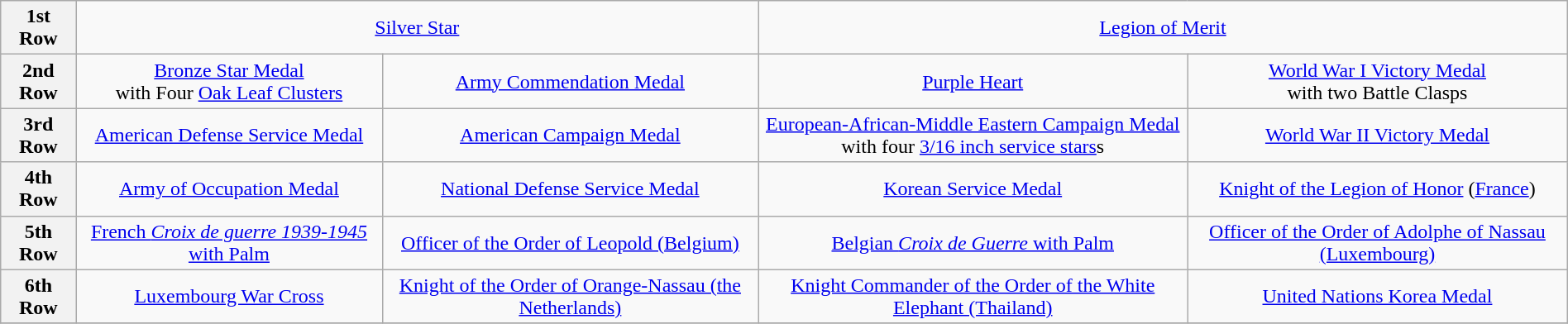<table class="wikitable" style="margin:1em auto; text-align:center;">
<tr>
<th>1st Row</th>
<td colspan="8"><a href='#'>Silver Star</a></td>
<td colspan="7"><a href='#'>Legion of Merit</a></td>
</tr>
<tr>
<th>2nd Row</th>
<td colspan="4"><a href='#'>Bronze Star Medal</a> <br>with Four <a href='#'>Oak Leaf Clusters</a></td>
<td colspan="4"><a href='#'>Army Commendation Medal</a></td>
<td colspan="4"><a href='#'>Purple Heart</a></td>
<td colspan="4"><a href='#'>World War I Victory Medal</a><br> with two Battle Clasps</td>
</tr>
<tr>
<th>3rd Row</th>
<td colspan="4"><a href='#'>American Defense Service Medal</a></td>
<td colspan="4"><a href='#'>American Campaign Medal</a></td>
<td colspan="4"><a href='#'>European-African-Middle Eastern Campaign Medal</a><br> with four <a href='#'>3/16 inch service stars</a>s</td>
<td colspan="4"><a href='#'>World War II Victory Medal</a></td>
</tr>
<tr>
<th>4th Row</th>
<td colspan="4"><a href='#'>Army of Occupation Medal</a></td>
<td colspan="4"><a href='#'>National Defense Service Medal</a></td>
<td colspan="4"><a href='#'>Korean Service Medal</a></td>
<td colspan="4"><a href='#'>Knight of the Legion of Honor</a> (<a href='#'>France</a>)</td>
</tr>
<tr>
<th>5th Row</th>
<td colspan="4"><a href='#'>French <em>Croix de guerre 1939-1945</em> with Palm</a></td>
<td colspan="4"><a href='#'>Officer of the Order of Leopold (Belgium)</a></td>
<td colspan="4"><a href='#'>Belgian <em>Croix de Guerre</em> with Palm</a></td>
<td colspan="4"><a href='#'>Officer of the Order of Adolphe of Nassau (Luxembourg)</a></td>
</tr>
<tr>
<th>6th Row</th>
<td colspan="4"><a href='#'>Luxembourg War Cross</a></td>
<td colspan="4"><a href='#'>Knight of the Order of Orange-Nassau (the Netherlands)</a></td>
<td colspan="4"><a href='#'>Knight Commander of the Order of the White Elephant (Thailand)</a></td>
<td colspan="4"><a href='#'>United Nations Korea Medal</a></td>
</tr>
<tr>
</tr>
</table>
